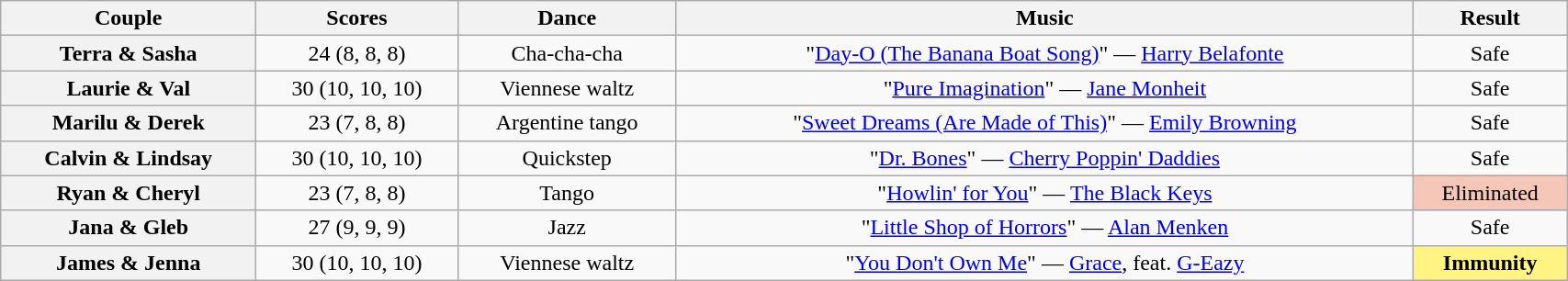<table class="wikitable sortable" style="text-align:center; width:90%">
<tr>
<th scope="col">Couple</th>
<th scope="col">Scores</th>
<th scope="col" class="unsortable">Dance</th>
<th scope="col" class="unsortable">Music</th>
<th scope="col" class="unsortable">Result</th>
</tr>
<tr>
<th scope="row">Terra & Sasha</th>
<td>24 (8, 8, 8)</td>
<td>Cha-cha-cha</td>
<td>"<a href='#'>Day-O (The Banana Boat Song)</a>" — <a href='#'>Harry Belafonte</a></td>
<td>Safe</td>
</tr>
<tr>
<th scope="row">Laurie & Val</th>
<td>30 (10, 10, 10)</td>
<td>Viennese waltz</td>
<td>"<a href='#'>Pure Imagination</a>" — <a href='#'>Jane Monheit</a></td>
<td>Safe</td>
</tr>
<tr>
<th scope="row">Marilu & Derek</th>
<td>23 (7, 8, 8)</td>
<td>Argentine tango</td>
<td>"<a href='#'>Sweet Dreams (Are Made of This)</a>" — <a href='#'>Emily Browning</a></td>
<td>Safe</td>
</tr>
<tr>
<th scope="row">Calvin & Lindsay</th>
<td>30 (10, 10, 10)</td>
<td>Quickstep</td>
<td>"<a href='#'>Dr. Bones</a>" — <a href='#'>Cherry Poppin' Daddies</a></td>
<td>Safe</td>
</tr>
<tr>
<th scope="row">Ryan & Cheryl</th>
<td>23 (7, 8, 8)</td>
<td>Tango</td>
<td>"<a href='#'>Howlin' for You</a>" — <a href='#'>The Black Keys</a></td>
<td bgcolor=f4c7b8>Eliminated</td>
</tr>
<tr>
<th scope="row">Jana & Gleb</th>
<td>27 (9, 9, 9)</td>
<td>Jazz</td>
<td>"<a href='#'>Little Shop of Horrors</a>" — <a href='#'>Alan Menken</a></td>
<td>Safe</td>
</tr>
<tr>
<th scope="row">James & Jenna</th>
<td>30 (10, 10, 10)</td>
<td>Viennese waltz</td>
<td>"<a href='#'>You Don't Own Me</a>" — <a href='#'>Grace</a>, feat. <a href='#'>G-Eazy</a></td>
<td bgcolor="fff383"><strong>Immunity</strong></td>
</tr>
</table>
